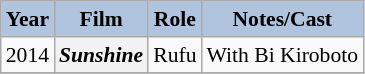<table class="wikitable" style="font-size:90%;" background: #f9f9f0;>
<tr style="text-align:center;">
<th style="background:#B0C4DE;">Year</th>
<th style="background:#B0C4DE;">Film</th>
<th style="background:#B0C4DE;">Role</th>
<th style="background:#B0C4DE;">Notes/Cast</th>
</tr>
<tr>
<td>2014</td>
<th><em>Sunshine</em></th>
<td>Rufu</td>
<td>With Bi Kiroboto</td>
</tr>
<tr>
</tr>
</table>
